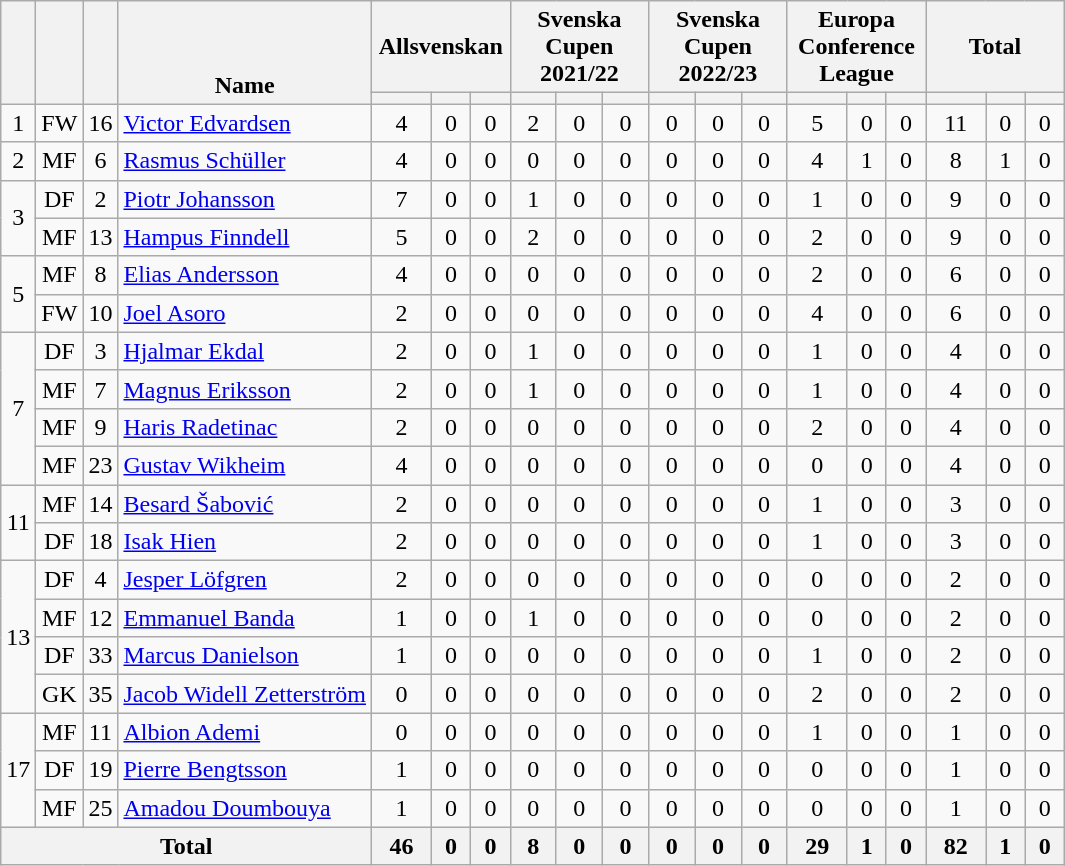<table class="wikitable sortable" style="text-align:center">
<tr>
<th rowspan="2" style="vertical-align:bottom;"></th>
<th rowspan="2" style="vertical-align:bottom;"></th>
<th rowspan="2" style="vertical-align:bottom;"></th>
<th rowspan="2" style="vertical-align:bottom;">Name</th>
<th colspan="3" style="width:85px;">Allsvenskan</th>
<th colspan="3" style="width:85px;">Svenska Cupen 2021/22</th>
<th colspan="3" style="width:85px;">Svenska Cupen 2022/23</th>
<th colspan="3" style="width:85px;">Europa Conference League</th>
<th colspan="3" style="width:85px;">Total</th>
</tr>
<tr>
<th></th>
<th></th>
<th></th>
<th></th>
<th></th>
<th></th>
<th></th>
<th></th>
<th></th>
<th></th>
<th></th>
<th></th>
<th></th>
<th></th>
<th></th>
</tr>
<tr>
<td>1</td>
<td>FW</td>
<td>16</td>
<td align=left> <a href='#'>Victor Edvardsen</a></td>
<td>4</td>
<td>0</td>
<td>0</td>
<td>2</td>
<td>0</td>
<td>0</td>
<td>0</td>
<td>0</td>
<td>0</td>
<td>5</td>
<td>0</td>
<td>0</td>
<td>11</td>
<td>0</td>
<td>0</td>
</tr>
<tr>
<td>2</td>
<td>MF</td>
<td>6</td>
<td align=left> <a href='#'>Rasmus Schüller</a></td>
<td>4</td>
<td>0</td>
<td>0</td>
<td>0</td>
<td>0</td>
<td>0</td>
<td>0</td>
<td>0</td>
<td>0</td>
<td>4</td>
<td>1</td>
<td>0</td>
<td>8</td>
<td>1</td>
<td>0</td>
</tr>
<tr>
<td rowspan="2">3</td>
<td>DF</td>
<td>2</td>
<td align=left> <a href='#'>Piotr Johansson</a></td>
<td>7</td>
<td>0</td>
<td>0</td>
<td>1</td>
<td>0</td>
<td>0</td>
<td>0</td>
<td>0</td>
<td>0</td>
<td>1</td>
<td>0</td>
<td>0</td>
<td>9</td>
<td>0</td>
<td>0</td>
</tr>
<tr>
<td>MF</td>
<td>13</td>
<td align=left> <a href='#'>Hampus Finndell</a></td>
<td>5</td>
<td>0</td>
<td>0</td>
<td>2</td>
<td>0</td>
<td>0</td>
<td>0</td>
<td>0</td>
<td>0</td>
<td>2</td>
<td>0</td>
<td>0</td>
<td>9</td>
<td>0</td>
<td>0</td>
</tr>
<tr>
<td rowspan="2">5</td>
<td>MF</td>
<td>8</td>
<td align=left> <a href='#'>Elias Andersson</a></td>
<td>4</td>
<td>0</td>
<td>0</td>
<td>0</td>
<td>0</td>
<td>0</td>
<td>0</td>
<td>0</td>
<td>0</td>
<td>2</td>
<td>0</td>
<td>0</td>
<td>6</td>
<td>0</td>
<td>0</td>
</tr>
<tr>
<td>FW</td>
<td>10</td>
<td align=left> <a href='#'>Joel Asoro</a></td>
<td>2</td>
<td>0</td>
<td>0</td>
<td>0</td>
<td>0</td>
<td>0</td>
<td>0</td>
<td>0</td>
<td>0</td>
<td>4</td>
<td>0</td>
<td>0</td>
<td>6</td>
<td>0</td>
<td>0</td>
</tr>
<tr>
<td rowspan="4">7</td>
<td>DF</td>
<td>3</td>
<td align=left> <a href='#'>Hjalmar Ekdal</a></td>
<td>2</td>
<td>0</td>
<td>0</td>
<td>1</td>
<td>0</td>
<td>0</td>
<td>0</td>
<td>0</td>
<td>0</td>
<td>1</td>
<td>0</td>
<td>0</td>
<td>4</td>
<td>0</td>
<td>0</td>
</tr>
<tr>
<td>MF</td>
<td>7</td>
<td align=left> <a href='#'>Magnus Eriksson</a></td>
<td>2</td>
<td>0</td>
<td>0</td>
<td>1</td>
<td>0</td>
<td>0</td>
<td>0</td>
<td>0</td>
<td>0</td>
<td>1</td>
<td>0</td>
<td>0</td>
<td>4</td>
<td>0</td>
<td>0</td>
</tr>
<tr>
<td>MF</td>
<td>9</td>
<td align=left> <a href='#'>Haris Radetinac</a></td>
<td>2</td>
<td>0</td>
<td>0</td>
<td>0</td>
<td>0</td>
<td>0</td>
<td>0</td>
<td>0</td>
<td>0</td>
<td>2</td>
<td>0</td>
<td>0</td>
<td>4</td>
<td>0</td>
<td>0</td>
</tr>
<tr>
<td>MF</td>
<td>23</td>
<td align=left> <a href='#'>Gustav Wikheim</a></td>
<td>4</td>
<td>0</td>
<td>0</td>
<td>0</td>
<td>0</td>
<td>0</td>
<td>0</td>
<td>0</td>
<td>0</td>
<td>0</td>
<td>0</td>
<td>0</td>
<td>4</td>
<td>0</td>
<td>0</td>
</tr>
<tr>
<td rowspan="2">11</td>
<td>MF</td>
<td>14</td>
<td align=left> <a href='#'>Besard Šabović</a></td>
<td>2</td>
<td>0</td>
<td>0</td>
<td>0</td>
<td>0</td>
<td>0</td>
<td>0</td>
<td>0</td>
<td>0</td>
<td>1</td>
<td>0</td>
<td>0</td>
<td>3</td>
<td>0</td>
<td>0</td>
</tr>
<tr>
<td>DF</td>
<td>18</td>
<td align=left> <a href='#'>Isak Hien</a></td>
<td>2</td>
<td>0</td>
<td>0</td>
<td>0</td>
<td>0</td>
<td>0</td>
<td>0</td>
<td>0</td>
<td>0</td>
<td>1</td>
<td>0</td>
<td>0</td>
<td>3</td>
<td>0</td>
<td>0</td>
</tr>
<tr>
<td rowspan="4">13</td>
<td>DF</td>
<td>4</td>
<td align=left> <a href='#'>Jesper Löfgren</a></td>
<td>2</td>
<td>0</td>
<td>0</td>
<td>0</td>
<td>0</td>
<td>0</td>
<td>0</td>
<td>0</td>
<td>0</td>
<td>0</td>
<td>0</td>
<td>0</td>
<td>2</td>
<td>0</td>
<td>0</td>
</tr>
<tr>
<td>MF</td>
<td>12</td>
<td align=left> <a href='#'>Emmanuel Banda</a></td>
<td>1</td>
<td>0</td>
<td>0</td>
<td>1</td>
<td>0</td>
<td>0</td>
<td>0</td>
<td>0</td>
<td>0</td>
<td>0</td>
<td>0</td>
<td>0</td>
<td>2</td>
<td>0</td>
<td>0</td>
</tr>
<tr>
<td>DF</td>
<td>33</td>
<td align=left> <a href='#'>Marcus Danielson</a></td>
<td>1</td>
<td>0</td>
<td>0</td>
<td>0</td>
<td>0</td>
<td>0</td>
<td>0</td>
<td>0</td>
<td>0</td>
<td>1</td>
<td>0</td>
<td>0</td>
<td>2</td>
<td>0</td>
<td>0</td>
</tr>
<tr>
<td>GK</td>
<td>35</td>
<td align=left> <a href='#'>Jacob Widell Zetterström</a></td>
<td>0</td>
<td>0</td>
<td>0</td>
<td>0</td>
<td>0</td>
<td>0</td>
<td>0</td>
<td>0</td>
<td>0</td>
<td>2</td>
<td>0</td>
<td>0</td>
<td>2</td>
<td>0</td>
<td>0</td>
</tr>
<tr>
<td rowspan="3">17</td>
<td>MF</td>
<td>11</td>
<td align=left> <a href='#'>Albion Ademi</a></td>
<td>0</td>
<td>0</td>
<td>0</td>
<td>0</td>
<td>0</td>
<td>0</td>
<td>0</td>
<td>0</td>
<td>0</td>
<td>1</td>
<td>0</td>
<td>0</td>
<td>1</td>
<td>0</td>
<td>0</td>
</tr>
<tr>
<td>DF</td>
<td>19</td>
<td align=left> <a href='#'>Pierre Bengtsson</a></td>
<td>1</td>
<td>0</td>
<td>0</td>
<td>0</td>
<td>0</td>
<td>0</td>
<td>0</td>
<td>0</td>
<td>0</td>
<td>0</td>
<td>0</td>
<td>0</td>
<td>1</td>
<td>0</td>
<td>0</td>
</tr>
<tr>
<td>MF</td>
<td>25</td>
<td align=left> <a href='#'>Amadou Doumbouya</a></td>
<td>1</td>
<td>0</td>
<td>0</td>
<td>0</td>
<td>0</td>
<td>0</td>
<td>0</td>
<td>0</td>
<td>0</td>
<td>0</td>
<td>0</td>
<td>0</td>
<td>1</td>
<td>0</td>
<td>0</td>
</tr>
<tr>
<th colspan="4">Total</th>
<th>46</th>
<th>0</th>
<th>0</th>
<th>8</th>
<th>0</th>
<th>0</th>
<th>0</th>
<th>0</th>
<th>0</th>
<th>29</th>
<th>1</th>
<th>0</th>
<th>82</th>
<th>1</th>
<th>0</th>
</tr>
</table>
